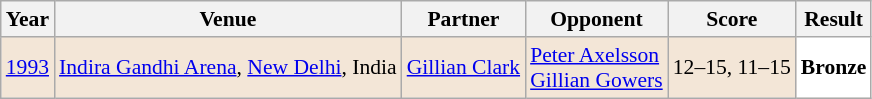<table class="sortable wikitable" style="font-size: 90%;">
<tr>
<th>Year</th>
<th>Venue</th>
<th>Partner</th>
<th>Opponent</th>
<th>Score</th>
<th>Result</th>
</tr>
<tr style="background:#F3E6D7">
<td align="center"><a href='#'>1993</a></td>
<td align="left"><a href='#'>Indira Gandhi Arena</a>, <a href='#'>New Delhi</a>, India</td>
<td align="left"> <a href='#'>Gillian Clark</a></td>
<td align="left"> <a href='#'>Peter Axelsson</a><br> <a href='#'>Gillian Gowers</a></td>
<td align="left">12–15, 11–15</td>
<td style="text-align:left; background:white"> <strong>Bronze</strong></td>
</tr>
</table>
